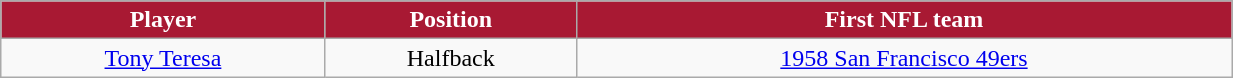<table class="wikitable" width="65%">
<tr align="center" style="background:#A81933;color:#FFFFFF;">
<td><strong>Player</strong></td>
<td><strong>Position</strong></td>
<td><strong>First NFL team</strong></td>
</tr>
<tr align="center" bgcolor="">
<td><a href='#'>Tony Teresa</a></td>
<td>Halfback</td>
<td><a href='#'>1958 San Francisco 49ers</a></td>
</tr>
</table>
